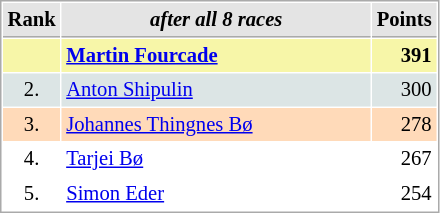<table cellspacing="1" cellpadding="3" style="border:1px solid #aaa; font-size:86%;">
<tr style="background:#e4e4e4;">
<th style="border-bottom:1px solid #aaa; width:10px;">Rank</th>
<th style="border-bottom:1px solid #aaa; width:200px; white-space:nowrap;"><em>after all 8 races</em></th>
<th style="border-bottom:1px solid #aaa; width:20px;">Points</th>
</tr>
<tr style="background:#f7f6a8;">
<td style="text-align:center"></td>
<td> <strong><a href='#'>Martin Fourcade</a></strong></td>
<td style="text-align:right"><strong>391</strong></td>
</tr>
<tr style="background:#dce5e5;">
<td style="text-align:center">2.</td>
<td> <a href='#'>Anton Shipulin</a></td>
<td style="text-align:right">300</td>
</tr>
<tr style="background:#ffdab9;">
<td style="text-align:center">3.</td>
<td> <a href='#'>Johannes Thingnes Bø</a></td>
<td style="text-align:right">278</td>
</tr>
<tr>
<td style="text-align:center">4.</td>
<td> <a href='#'>Tarjei Bø</a></td>
<td style="text-align:right">267</td>
</tr>
<tr>
<td style="text-align:center">5.</td>
<td> <a href='#'>Simon Eder</a></td>
<td style="text-align:right">254</td>
</tr>
</table>
